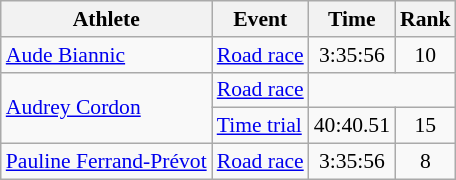<table class="wikitable" style="font-size:90%">
<tr>
<th>Athlete</th>
<th>Event</th>
<th>Time</th>
<th>Rank</th>
</tr>
<tr align=center>
<td align=left><a href='#'>Aude Biannic</a></td>
<td align=left><a href='#'>Road race</a></td>
<td>3:35:56</td>
<td>10</td>
</tr>
<tr align=center>
<td rowspan=2 align=left><a href='#'>Audrey Cordon</a></td>
<td align=left><a href='#'>Road race</a></td>
<td colspan=2></td>
</tr>
<tr align=center>
<td align=left><a href='#'>Time trial</a></td>
<td>40:40.51</td>
<td>15</td>
</tr>
<tr align=center>
<td align=left><a href='#'>Pauline Ferrand-Prévot</a></td>
<td align=left><a href='#'>Road race</a></td>
<td>3:35:56</td>
<td>8</td>
</tr>
</table>
